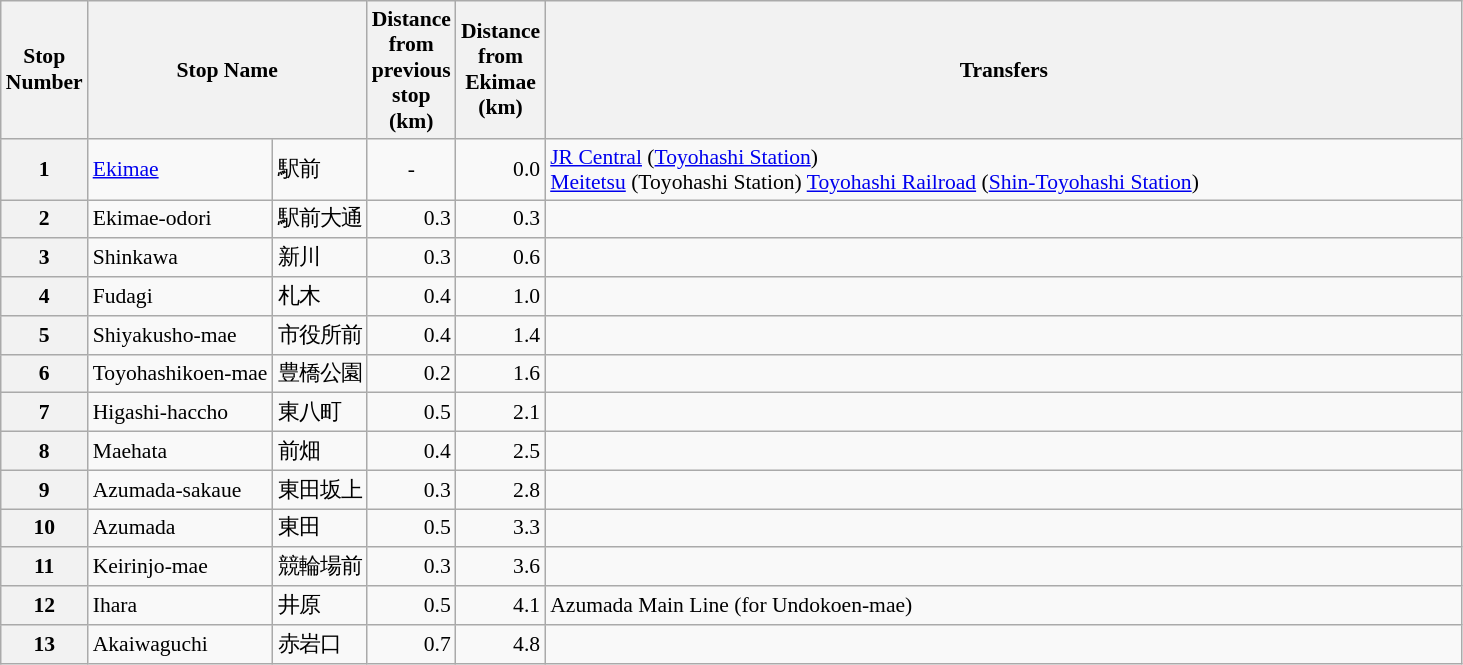<table class="wikitable" style="font-size:90%;" rules="all">
<tr>
<th style="width:2em; line-height:1.2em;">Stop Number</th>
<th style="width:9em;" colspan="2">Stop Name</th>
<th style="width:2.5em;">Distance from previous stop<br>(km)</th>
<th style="width:2.5em;">Distance from Ekimae<br>(km)</th>
<th style="width:42em;">Transfers</th>
</tr>
<tr>
<th>1</th>
<td><a href='#'>Ekimae</a></td>
<td>駅前</td>
<td style="text-align:center;">-</td>
<td style="text-align:right;">0.0</td>
<td> <a href='#'>JR Central</a> (<a href='#'>Toyohashi Station</a>)<br> <a href='#'>Meitetsu</a> (Toyohashi Station) <a href='#'>Toyohashi Railroad</a> (<a href='#'>Shin-Toyohashi Station</a>)</td>
</tr>
<tr>
<th>2</th>
<td>Ekimae-odori</td>
<td>駅前大通</td>
<td style="text-align:right;">0.3</td>
<td style="text-align:right;">0.3</td>
<td></td>
</tr>
<tr>
<th>3</th>
<td>Shinkawa</td>
<td>新川</td>
<td style="text-align:right;">0.3</td>
<td style="text-align:right;">0.6</td>
<td></td>
</tr>
<tr>
<th>4</th>
<td>Fudagi</td>
<td>札木</td>
<td style="text-align:right;">0.4</td>
<td style="text-align:right;">1.0</td>
<td></td>
</tr>
<tr>
<th>5</th>
<td>Shiyakusho-mae</td>
<td>市役所前</td>
<td style="text-align:right;">0.4</td>
<td style="text-align:right;">1.4</td>
<td></td>
</tr>
<tr>
<th>6</th>
<td>Toyohashikoen-mae</td>
<td>豊橋公園</td>
<td style="text-align:right;">0.2</td>
<td style="text-align:right;">1.6</td>
<td></td>
</tr>
<tr>
<th>7</th>
<td>Higashi-haccho</td>
<td>東八町</td>
<td style="text-align:right;">0.5</td>
<td style="text-align:right;">2.1</td>
<td></td>
</tr>
<tr>
<th>8</th>
<td>Maehata</td>
<td>前畑</td>
<td style="text-align:right;">0.4</td>
<td style="text-align:right;">2.5</td>
<td></td>
</tr>
<tr>
<th>9</th>
<td>Azumada-sakaue</td>
<td>東田坂上</td>
<td style="text-align:right;">0.3</td>
<td style="text-align:right;">2.8</td>
<td></td>
</tr>
<tr>
<th>10</th>
<td>Azumada</td>
<td>東田</td>
<td style="text-align:right;">0.5</td>
<td style="text-align:right;">3.3</td>
<td></td>
</tr>
<tr>
<th>11</th>
<td>Keirinjo-mae</td>
<td>競輪場前</td>
<td style="text-align:right;">0.3</td>
<td style="text-align:right;">3.6</td>
<td></td>
</tr>
<tr>
<th>12</th>
<td>Ihara</td>
<td>井原</td>
<td style="text-align:right;">0.5</td>
<td style="text-align:right;">4.1</td>
<td>Azumada Main Line (for Undokoen-mae)</td>
</tr>
<tr>
<th>13</th>
<td>Akaiwaguchi</td>
<td>赤岩口</td>
<td style="text-align:right;">0.7</td>
<td style="text-align:right;">4.8</td>
<td></td>
</tr>
</table>
